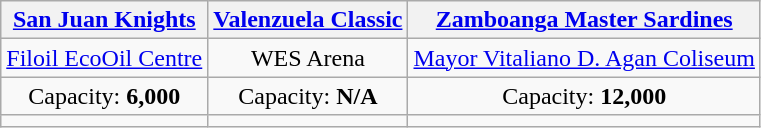<table class="wikitable" style="text-align:center">
<tr>
<th><a href='#'>San Juan Knights</a></th>
<th><a href='#'>Valenzuela Classic</a></th>
<th><a href='#'>Zamboanga Master Sardines</a></th>
</tr>
<tr>
<td><a href='#'>Filoil EcoOil Centre</a> <br> </td>
<td>WES Arena <br> </td>
<td><a href='#'>Mayor Vitaliano D. Agan Coliseum</a> <br> </td>
</tr>
<tr>
<td>Capacity: <strong>6,000</strong></td>
<td>Capacity: <strong>N/A</strong></td>
<td>Capacity: <strong>12,000</strong></td>
</tr>
<tr>
<td></td>
<td></td>
<td></td>
</tr>
</table>
